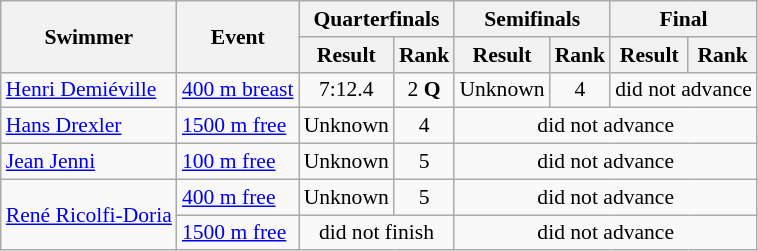<table class=wikitable style="font-size:90%">
<tr>
<th rowspan=2>Swimmer</th>
<th rowspan=2>Event</th>
<th colspan=2>Quarterfinals</th>
<th colspan=2>Semifinals</th>
<th colspan=2>Final</th>
</tr>
<tr>
<th>Result</th>
<th>Rank</th>
<th>Result</th>
<th>Rank</th>
<th>Result</th>
<th>Rank</th>
</tr>
<tr>
<td><a href='#'>Henri Demiéville</a></td>
<td><a href='#'>400 m breast</a></td>
<td align=center>7:12.4</td>
<td align=center>2 <strong>Q</strong></td>
<td align=center>Unknown</td>
<td align=center>4</td>
<td align=center colspan=2>did not advance</td>
</tr>
<tr>
<td><a href='#'>Hans Drexler</a></td>
<td><a href='#'>1500 m free</a></td>
<td align=center>Unknown</td>
<td align=center>4</td>
<td align=center colspan=4>did not advance</td>
</tr>
<tr>
<td><a href='#'>Jean Jenni</a></td>
<td><a href='#'>100 m free</a></td>
<td align=center>Unknown</td>
<td align=center>5</td>
<td align=center colspan=4>did not advance</td>
</tr>
<tr>
<td rowspan=2><a href='#'>René Ricolfi-Doria</a></td>
<td><a href='#'>400 m free</a></td>
<td align=center>Unknown</td>
<td align=center>5</td>
<td align=center colspan=4>did not advance</td>
</tr>
<tr>
<td><a href='#'>1500 m free</a></td>
<td align=center colspan=2>did not finish</td>
<td align=center colspan=4>did not advance</td>
</tr>
</table>
